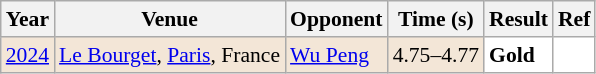<table class="sortable wikitable" style="font-size: 90%;">
<tr>
<th>Year</th>
<th>Venue</th>
<th>Opponent</th>
<th>Time (s)</th>
<th>Result</th>
<th>Ref</th>
</tr>
<tr style="background:#F3E6D7">
<td align="center"><a href='#'>2024</a></td>
<td align="left"><a href='#'>Le Bourget</a>, <a href='#'>Paris</a>, France</td>
<td align="left"> <a href='#'>Wu Peng</a></td>
<td align="left">4.75–4.77</td>
<td style="text-align:left; background:white"> <strong>Gold</strong></td>
<td style="text-align:center; background:white"></td>
</tr>
</table>
